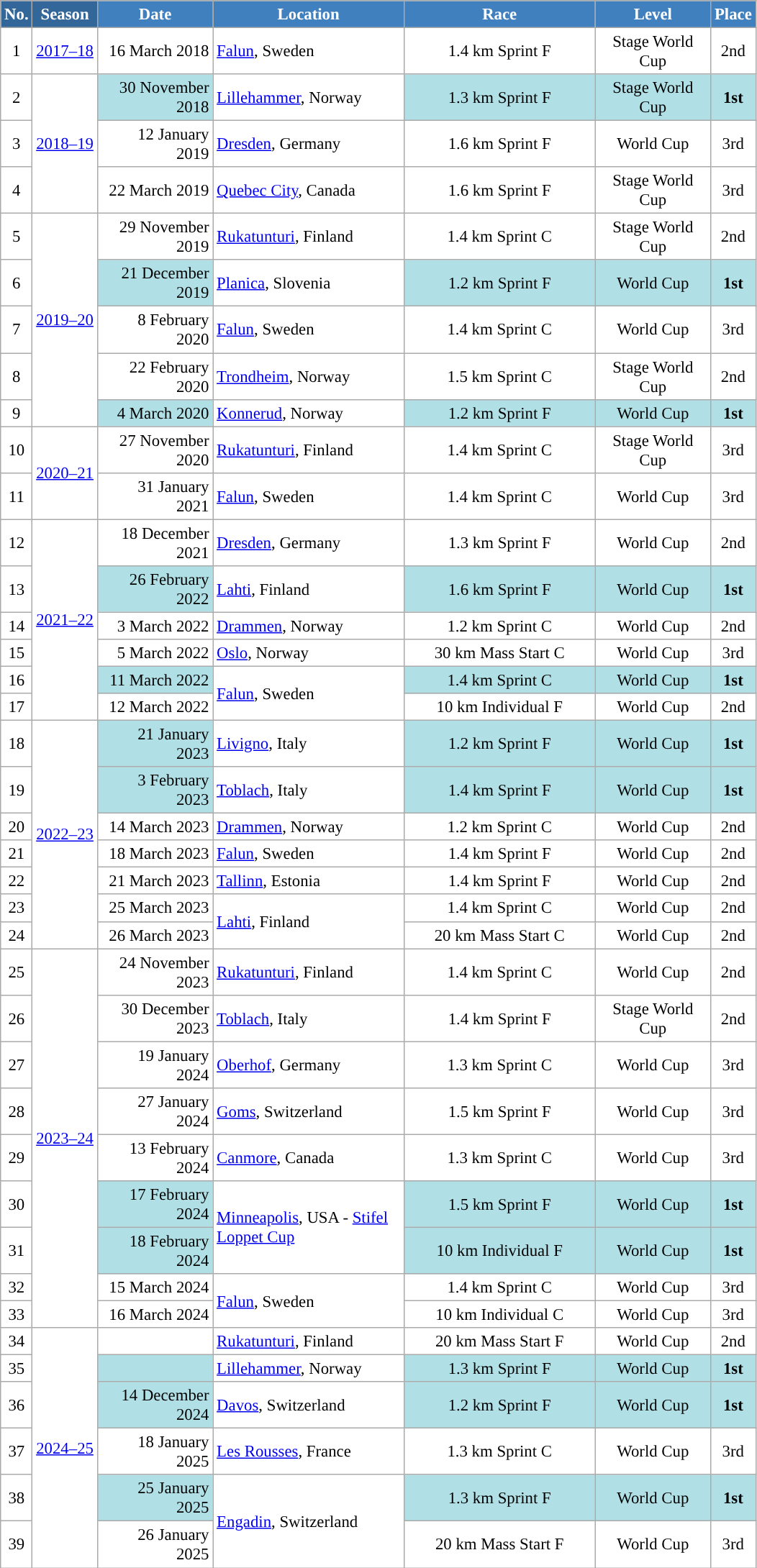<table class="wikitable sortable" style="font-size:95%; text-align:center; border:grey solid 1px; border-collapse:collapse; background:#ffffff;">
<tr style="background:#efefef;">
<th style="background-color:#369; color:white;">No.</th>
<th style="background-color:#369; color:white;">Season</th>
<th style="background-color:#4180be; color:white; width:100px;">Date</th>
<th style="background-color:#4180be; color:white; width:170px;">Location</th>
<th style="background-color:#4180be; color:white; width:170px;">Race</th>
<th style="background-color:#4180be; color:white; width:100px;">Level</th>
<th style="background-color:#4180be; color:white;">Place</th>
</tr>
<tr>
<td align=center>1</td>
<td align=center><a href='#'>2017–18</a></td>
<td align=right>16 March 2018</td>
<td align=left> <a href='#'>Falun</a>, Sweden</td>
<td>1.4 km Sprint F</td>
<td>Stage World Cup</td>
<td>2nd</td>
</tr>
<tr>
<td align=center>2</td>
<td rowspan=3 align=center><a href='#'>2018–19</a></td>
<td bgcolor="#BOEOE6" align=right>30 November 2018</td>
<td align=left> <a href='#'>Lillehammer</a>, Norway</td>
<td bgcolor="#BOEOE6">1.3 km Sprint F</td>
<td bgcolor="#BOEOE6">Stage World Cup</td>
<td bgcolor="#BOEOE6"><strong>1st</strong></td>
</tr>
<tr>
<td align=center>3</td>
<td align=right>12 January 2019</td>
<td align=left> <a href='#'>Dresden</a>, Germany</td>
<td>1.6 km Sprint F</td>
<td>World Cup</td>
<td>3rd</td>
</tr>
<tr>
<td align=center>4</td>
<td align=right>22 March 2019</td>
<td align=left> <a href='#'>Quebec City</a>, Canada</td>
<td>1.6 km Sprint F</td>
<td>Stage World Cup</td>
<td>3rd</td>
</tr>
<tr>
<td align=center>5</td>
<td rowspan=5 align=center><a href='#'>2019–20</a></td>
<td align=right>29 November 2019</td>
<td align=left> <a href='#'>Rukatunturi</a>, Finland</td>
<td>1.4 km Sprint C</td>
<td>Stage World Cup</td>
<td>2nd</td>
</tr>
<tr>
<td align=center>6</td>
<td bgcolor="#BOEOE6" align=right>21 December 2019</td>
<td align=left> <a href='#'>Planica</a>, Slovenia</td>
<td bgcolor="#BOEOE6">1.2 km Sprint F</td>
<td bgcolor="#BOEOE6">World Cup</td>
<td bgcolor="#BOEOE6"><strong>1st</strong></td>
</tr>
<tr>
<td align=center>7</td>
<td align=right>8 February 2020</td>
<td align=left> <a href='#'>Falun</a>, Sweden</td>
<td>1.4 km Sprint C</td>
<td>World Cup</td>
<td>3rd</td>
</tr>
<tr>
<td align=center>8</td>
<td align=right>22 February 2020</td>
<td align=left> <a href='#'>Trondheim</a>, Norway</td>
<td>1.5 km Sprint C</td>
<td>Stage World Cup</td>
<td>2nd</td>
</tr>
<tr>
<td align=center>9</td>
<td bgcolor="#BOEOE6" align=right>4 March 2020</td>
<td align=left> <a href='#'>Konnerud</a>, Norway</td>
<td bgcolor="#BOEOE6">1.2 km Sprint F</td>
<td bgcolor="#BOEOE6">World Cup</td>
<td bgcolor="#BOEOE6"><strong>1st</strong></td>
</tr>
<tr>
<td align=center>10</td>
<td rowspan=2 align=center><a href='#'>2020–21</a></td>
<td align=right>27 November 2020</td>
<td align=left> <a href='#'>Rukatunturi</a>, Finland</td>
<td>1.4 km Sprint C</td>
<td>Stage World Cup</td>
<td>3rd</td>
</tr>
<tr>
<td align=center>11</td>
<td align=right>31 January  2021</td>
<td align=left> <a href='#'>Falun</a>, Sweden</td>
<td>1.4 km Sprint C</td>
<td>World Cup</td>
<td>3rd</td>
</tr>
<tr>
<td align=center>12</td>
<td rowspan=6 align=center><a href='#'>2021–22</a></td>
<td align=right>18 December 2021</td>
<td align=left> <a href='#'>Dresden</a>, Germany</td>
<td>1.3 km Sprint F</td>
<td>World Cup</td>
<td>2nd</td>
</tr>
<tr>
<td align=center>13</td>
<td bgcolor="#BOEOE6" align=right>26 February 2022</td>
<td align=left> <a href='#'>Lahti</a>, Finland</td>
<td bgcolor="#BOEOE6">1.6 km Sprint F</td>
<td bgcolor="#BOEOE6">World Cup</td>
<td bgcolor="#BOEOE6"><strong>1st</strong></td>
</tr>
<tr>
<td align=center>14</td>
<td align=right>3 March 2022</td>
<td align=left> <a href='#'>Drammen</a>, Norway</td>
<td>1.2 km Sprint C</td>
<td>World Cup</td>
<td>2nd</td>
</tr>
<tr>
<td align=center>15</td>
<td align=right>5 March 2022</td>
<td align=left> <a href='#'>Oslo</a>, Norway</td>
<td>30 km Mass Start C</td>
<td>World Cup</td>
<td>3rd</td>
</tr>
<tr>
<td align=center>16</td>
<td bgcolor="#BOEOE6" align=right>11 March 2022</td>
<td rowspan=2 align=left> <a href='#'>Falun</a>, Sweden</td>
<td bgcolor="#BOEOE6">1.4 km Sprint C</td>
<td bgcolor="#BOEOE6">World Cup</td>
<td bgcolor="#BOEOE6"><strong>1st</strong></td>
</tr>
<tr>
<td align=center>17</td>
<td align=right>12 March 2022</td>
<td>10 km Individual F</td>
<td>World Cup</td>
<td>2nd</td>
</tr>
<tr>
<td align=center>18</td>
<td rowspan=7 align=center><a href='#'>2022–23</a></td>
<td bgcolor="#BOEOE6" align=right>21 January 2023</td>
<td align=left> <a href='#'>Livigno</a>, Italy</td>
<td bgcolor="#BOEOE6">1.2 km Sprint F</td>
<td bgcolor="#BOEOE6">World Cup</td>
<td bgcolor="#BOEOE6"><strong>1st</strong></td>
</tr>
<tr>
<td align=center>19</td>
<td bgcolor="#BOEOE6" align=right>3 February 2023</td>
<td align=left> <a href='#'>Toblach</a>, Italy</td>
<td bgcolor="#BOEOE6">1.4 km Sprint F</td>
<td bgcolor="#BOEOE6">World Cup</td>
<td bgcolor="#BOEOE6"><strong>1st</strong></td>
</tr>
<tr>
<td align=center>20</td>
<td align=right>14 March 2023</td>
<td align=left> <a href='#'>Drammen</a>, Norway</td>
<td>1.2 km Sprint C</td>
<td>World Cup</td>
<td>2nd</td>
</tr>
<tr>
<td align=center>21</td>
<td align=right>18 March 2023</td>
<td align=left> <a href='#'>Falun</a>, Sweden</td>
<td>1.4 km Sprint F</td>
<td>World Cup</td>
<td>2nd</td>
</tr>
<tr>
<td align=center>22</td>
<td align=right>21 March 2023</td>
<td align=left> <a href='#'>Tallinn</a>, Estonia</td>
<td>1.4 km Sprint F</td>
<td>World Cup</td>
<td>2nd</td>
</tr>
<tr>
<td align=center>23</td>
<td align=right>25 March 2023</td>
<td rowspan=2 align=left> <a href='#'>Lahti</a>, Finland</td>
<td>1.4 km Sprint C</td>
<td>World Cup</td>
<td>2nd</td>
</tr>
<tr>
<td align=center>24</td>
<td align=right>26 March 2023</td>
<td>20 km Mass Start C</td>
<td>World Cup</td>
<td>2nd</td>
</tr>
<tr>
<td align=center>25</td>
<td rowspan=9 align=center><a href='#'>2023–24</a></td>
<td align=right>24 November 2023</td>
<td align=left> <a href='#'>Rukatunturi</a>, Finland</td>
<td>1.4 km Sprint C</td>
<td>World Cup</td>
<td>2nd</td>
</tr>
<tr>
<td align=center>26</td>
<td align=right>30 December 2023</td>
<td align=left> <a href='#'>Toblach</a>, Italy</td>
<td>1.4 km Sprint F</td>
<td>Stage World Cup</td>
<td>2nd</td>
</tr>
<tr>
<td align=center>27</td>
<td align=right>19 January 2024</td>
<td align=left> <a href='#'>Oberhof</a>, Germany</td>
<td>1.3 km Sprint C</td>
<td>World Cup</td>
<td>3rd</td>
</tr>
<tr>
<td align=center>28</td>
<td align=right>27 January 2024</td>
<td align=left> <a href='#'>Goms</a>, Switzerland</td>
<td>1.5 km Sprint F</td>
<td>World Cup</td>
<td>3rd</td>
</tr>
<tr>
<td align=center>29</td>
<td align=right>13 February 2024</td>
<td align=left> <a href='#'>Canmore</a>, Canada</td>
<td>1.3 km Sprint C</td>
<td>World Cup</td>
<td>3rd</td>
</tr>
<tr>
<td align=center>30</td>
<td bgcolor="#BOEOE6" align=right>17 February 2024</td>
<td align=left rowspan=2> <a href='#'>Minneapolis</a>, USA - <a href='#'>Stifel Loppet Cup</a></td>
<td bgcolor="#BOEOE6">1.5 km Sprint F</td>
<td bgcolor="#BOEOE6">World Cup</td>
<td bgcolor="#BOEOE6"><strong>1st</strong></td>
</tr>
<tr>
<td align=center>31</td>
<td bgcolor="#BOEOE6" align=right>18 February 2024</td>
<td bgcolor="#BOEOE6">10 km Individual F</td>
<td bgcolor="#BOEOE6">World Cup</td>
<td bgcolor="#BOEOE6"><strong>1st</strong></td>
</tr>
<tr>
<td align=center>32</td>
<td align=right>15 March 2024</td>
<td rowspan=2 align=left> <a href='#'>Falun</a>, Sweden</td>
<td>1.4 km Sprint C</td>
<td>World Cup</td>
<td>3rd</td>
</tr>
<tr>
<td align=center>33</td>
<td align=right>16 March 2024</td>
<td>10 km Individual C</td>
<td>World Cup</td>
<td>3rd</td>
</tr>
<tr>
<td align=center>34</td>
<td rowspan="6" align="center"><a href='#'>2024–25</a></td>
<td align=right></td>
<td rowspan=1 align=left> <a href='#'>Rukatunturi</a>, Finland</td>
<td>20 km Mass Start F</td>
<td>World Cup</td>
<td>2nd</td>
</tr>
<tr>
<td align=center>35</td>
<td bgcolor="#BOEOE6" align=right></td>
<td align=left> <a href='#'>Lillehammer</a>, Norway</td>
<td bgcolor="#BOEOE6">1.3 km Sprint F</td>
<td bgcolor="#BOEOE6">World Cup</td>
<td bgcolor="#BOEOE6"><strong>1st</strong></td>
</tr>
<tr>
<td align=center>36</td>
<td bgcolor="#BOEOE6" align=right>14 December 2024</td>
<td align=left> <a href='#'>Davos</a>, Switzerland</td>
<td bgcolor="#BOEOE6">1.2 km Sprint F</td>
<td bgcolor="#BOEOE6">World Cup</td>
<td bgcolor="#BOEOE6"><strong>1st</strong></td>
</tr>
<tr>
<td align=center>37</td>
<td align=right>18 January 2025</td>
<td align=left> <a href='#'>Les Rousses</a>, France</td>
<td>1.3 km Sprint C</td>
<td>World Cup</td>
<td>3rd</td>
</tr>
<tr>
<td align=center>38</td>
<td bgcolor="#BOEOE6" align=right>25 January  2025</td>
<td rowspan=2 align=left> <a href='#'>Engadin</a>, Switzerland</td>
<td bgcolor="#BOEOE6">1.3 km Sprint F</td>
<td bgcolor="#BOEOE6">World Cup</td>
<td bgcolor="#BOEOE6"><strong>1st</strong></td>
</tr>
<tr>
<td align=center>39</td>
<td align=right>26 January  2025</td>
<td>20 km Mass Start F</td>
<td>World Cup</td>
<td>3rd</td>
</tr>
</table>
